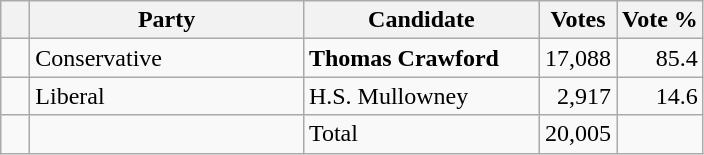<table class="wikitable">
<tr>
<th></th>
<th scope="col" width="175">Party</th>
<th scope="col" width="150">Candidate</th>
<th>Votes</th>
<th>Vote %</th>
</tr>
<tr>
<td>   </td>
<td>Conservative</td>
<td><strong>Thomas Crawford</strong></td>
<td align=right>17,088</td>
<td align=right>85.4</td>
</tr>
<tr>
<td>   </td>
<td>Liberal</td>
<td>H.S. Mullowney</td>
<td align=right>2,917</td>
<td align=right>14.6</td>
</tr>
<tr>
<td></td>
<td></td>
<td>Total</td>
<td align=right>20,005</td>
<td></td>
</tr>
</table>
